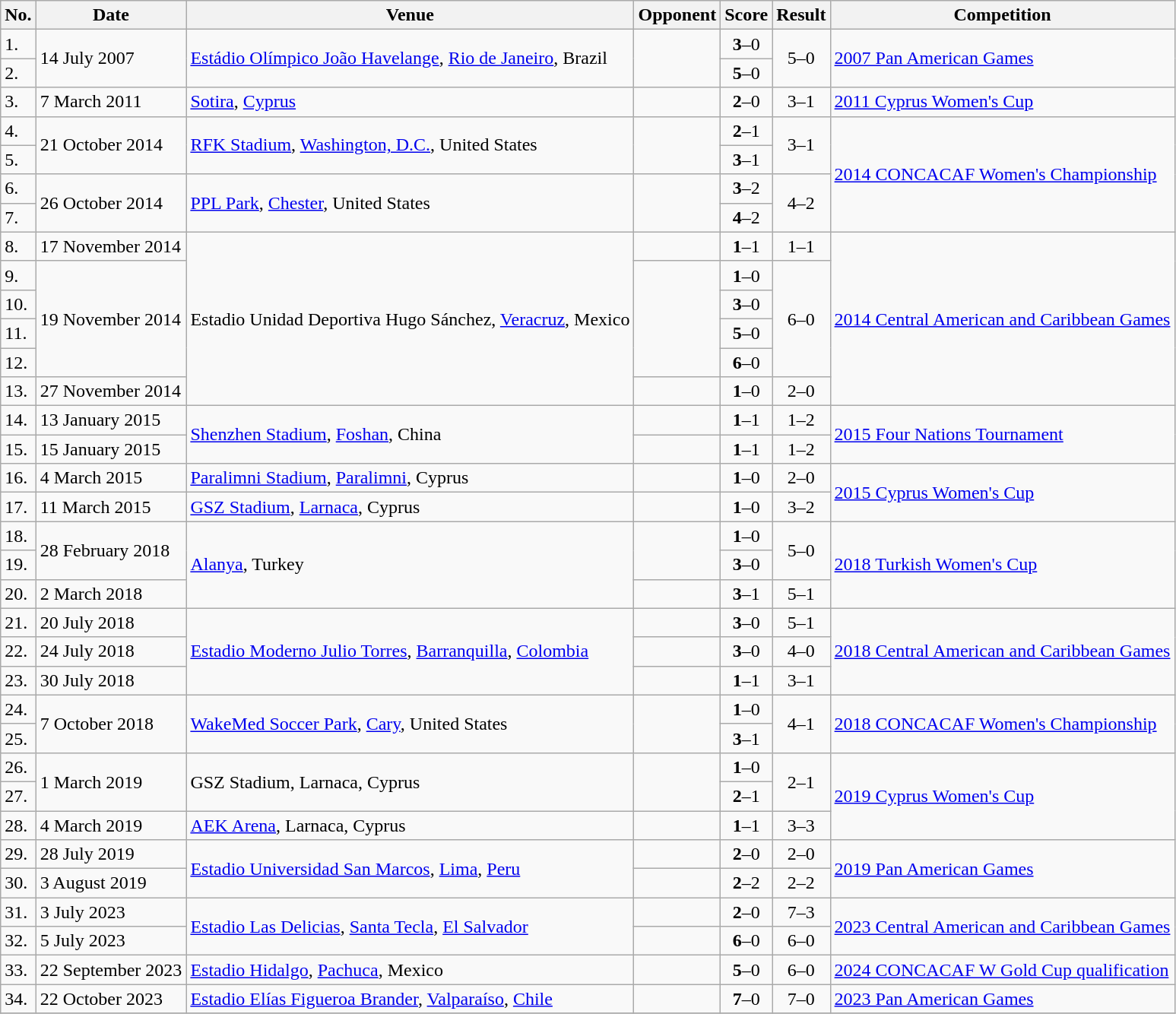<table class="wikitable">
<tr>
<th>No.</th>
<th>Date</th>
<th>Venue</th>
<th>Opponent</th>
<th>Score</th>
<th>Result</th>
<th>Competition</th>
</tr>
<tr>
<td>1.</td>
<td rowspan=2>14 July 2007</td>
<td rowspan=2><a href='#'>Estádio Olímpico João Havelange</a>, <a href='#'>Rio de Janeiro</a>, Brazil</td>
<td rowspan=2></td>
<td align=center><strong>3</strong>–0</td>
<td rowspan=2 align=center>5–0</td>
<td rowspan=2><a href='#'>2007 Pan American Games</a></td>
</tr>
<tr>
<td>2.</td>
<td align=center><strong>5</strong>–0</td>
</tr>
<tr>
<td>3.</td>
<td>7 March 2011</td>
<td><a href='#'>Sotira</a>, <a href='#'>Cyprus</a></td>
<td></td>
<td align=center><strong>2</strong>–0</td>
<td align=center>3–1</td>
<td><a href='#'>2011 Cyprus Women's Cup</a></td>
</tr>
<tr>
<td>4.</td>
<td rowspan=2>21 October 2014</td>
<td rowspan=2><a href='#'>RFK Stadium</a>, <a href='#'>Washington, D.C.</a>, United States</td>
<td rowspan=2></td>
<td align=center><strong>2</strong>–1</td>
<td rowspan=2 align=center>3–1</td>
<td rowspan=4><a href='#'>2014 CONCACAF Women's Championship</a></td>
</tr>
<tr>
<td>5.</td>
<td align=center><strong>3</strong>–1</td>
</tr>
<tr>
<td>6.</td>
<td rowspan=2>26 October 2014</td>
<td rowspan=2><a href='#'>PPL Park</a>, <a href='#'>Chester</a>, United States</td>
<td rowspan=2></td>
<td align=center><strong>3</strong>–2</td>
<td rowspan=2 align=center>4–2 </td>
</tr>
<tr>
<td>7.</td>
<td align=center><strong>4</strong>–2</td>
</tr>
<tr>
<td>8.</td>
<td>17 November 2014</td>
<td rowspan=6>Estadio Unidad Deportiva Hugo Sánchez, <a href='#'>Veracruz</a>, Mexico</td>
<td></td>
<td align=center><strong>1</strong>–1</td>
<td align=center>1–1</td>
<td rowspan=6><a href='#'>2014 Central American and Caribbean Games</a></td>
</tr>
<tr>
<td>9.</td>
<td rowspan=4>19 November 2014</td>
<td rowspan=4></td>
<td align=center><strong>1</strong>–0</td>
<td rowspan=4 align=center>6–0</td>
</tr>
<tr>
<td>10.</td>
<td align=center><strong>3</strong>–0</td>
</tr>
<tr>
<td>11.</td>
<td align=center><strong>5</strong>–0</td>
</tr>
<tr>
<td>12.</td>
<td align=center><strong>6</strong>–0</td>
</tr>
<tr>
<td>13.</td>
<td>27 November 2014</td>
<td></td>
<td align=center><strong>1</strong>–0</td>
<td align=center>2–0</td>
</tr>
<tr>
<td>14.</td>
<td>13 January 2015</td>
<td rowspan=2><a href='#'>Shenzhen Stadium</a>, <a href='#'>Foshan</a>, China</td>
<td></td>
<td align=center><strong>1</strong>–1</td>
<td align=center>1–2</td>
<td rowspan=2><a href='#'>2015 Four Nations Tournament</a></td>
</tr>
<tr>
<td>15.</td>
<td>15 January 2015</td>
<td></td>
<td align=center><strong>1</strong>–1</td>
<td align=center>1–2</td>
</tr>
<tr>
<td>16.</td>
<td>4 March 2015</td>
<td><a href='#'>Paralimni Stadium</a>, <a href='#'>Paralimni</a>, Cyprus</td>
<td></td>
<td align=center><strong>1</strong>–0</td>
<td align=center>2–0</td>
<td rowspan=2><a href='#'>2015 Cyprus Women's Cup</a></td>
</tr>
<tr>
<td>17.</td>
<td>11 March 2015</td>
<td><a href='#'>GSZ Stadium</a>, <a href='#'>Larnaca</a>, Cyprus</td>
<td></td>
<td align=center><strong>1</strong>–0</td>
<td align=center>3–2</td>
</tr>
<tr>
<td>18.</td>
<td rowspan=2>28 February 2018</td>
<td rowspan=3><a href='#'>Alanya</a>, Turkey</td>
<td rowspan=2></td>
<td align=center><strong>1</strong>–0</td>
<td rowspan=2 align=center>5–0</td>
<td rowspan=3><a href='#'>2018 Turkish Women's Cup</a></td>
</tr>
<tr>
<td>19.</td>
<td align=center><strong>3</strong>–0</td>
</tr>
<tr>
<td>20.</td>
<td>2 March 2018</td>
<td></td>
<td align=center><strong>3</strong>–1</td>
<td align=center>5–1</td>
</tr>
<tr>
<td>21.</td>
<td>20 July 2018</td>
<td rowspan=3><a href='#'>Estadio Moderno Julio Torres</a>, <a href='#'>Barranquilla</a>, <a href='#'>Colombia</a></td>
<td></td>
<td align=center><strong>3</strong>–0</td>
<td align=center>5–1</td>
<td rowspan=3><a href='#'>2018 Central American and Caribbean Games</a></td>
</tr>
<tr>
<td>22.</td>
<td>24 July 2018</td>
<td></td>
<td align=center><strong>3</strong>–0</td>
<td align=center>4–0</td>
</tr>
<tr>
<td>23.</td>
<td>30 July 2018</td>
<td></td>
<td align=center><strong>1</strong>–1</td>
<td align=center>3–1</td>
</tr>
<tr>
<td>24.</td>
<td rowspan=2>7 October 2018</td>
<td rowspan=2><a href='#'>WakeMed Soccer Park</a>, <a href='#'>Cary</a>, United States</td>
<td rowspan=2></td>
<td align=center><strong>1</strong>–0</td>
<td rowspan=2 align=center>4–1</td>
<td rowspan=2><a href='#'>2018 CONCACAF Women's Championship</a></td>
</tr>
<tr>
<td>25.</td>
<td align=center><strong>3</strong>–1</td>
</tr>
<tr>
<td>26.</td>
<td rowspan=2>1 March 2019</td>
<td rowspan=2>GSZ Stadium, Larnaca, Cyprus</td>
<td rowspan=2></td>
<td align=center><strong>1</strong>–0</td>
<td rowspan=2 align=center>2–1</td>
<td rowspan=3><a href='#'>2019 Cyprus Women's Cup</a></td>
</tr>
<tr>
<td>27.</td>
<td align=center><strong>2</strong>–1</td>
</tr>
<tr>
<td>28.</td>
<td>4 March 2019</td>
<td><a href='#'>AEK Arena</a>, Larnaca, Cyprus</td>
<td></td>
<td align=center><strong>1</strong>–1</td>
<td align=center>3–3</td>
</tr>
<tr>
<td>29.</td>
<td>28 July 2019</td>
<td rowspan=2><a href='#'>Estadio Universidad San Marcos</a>, <a href='#'>Lima</a>, <a href='#'>Peru</a></td>
<td></td>
<td align=center><strong>2</strong>–0</td>
<td align=center>2–0</td>
<td rowspan=2><a href='#'>2019 Pan American Games</a></td>
</tr>
<tr>
<td>30.</td>
<td>3 August 2019</td>
<td></td>
<td align=center><strong>2</strong>–2</td>
<td align=center>2–2</td>
</tr>
<tr>
<td>31.</td>
<td>3 July 2023</td>
<td rowspan=2><a href='#'>Estadio Las Delicias</a>, <a href='#'>Santa Tecla</a>, <a href='#'>El Salvador</a></td>
<td></td>
<td align=center><strong>2</strong>–0</td>
<td align=center>7–3</td>
<td rowspan=2><a href='#'>2023 Central American and Caribbean Games</a></td>
</tr>
<tr>
<td>32.</td>
<td>5 July 2023</td>
<td></td>
<td align=center><strong>6</strong>–0</td>
<td align=center>6–0</td>
</tr>
<tr>
<td>33.</td>
<td>22 September 2023</td>
<td><a href='#'>Estadio Hidalgo</a>, <a href='#'>Pachuca</a>, Mexico</td>
<td></td>
<td align=center><strong>5</strong>–0</td>
<td align=center>6–0</td>
<td><a href='#'>2024 CONCACAF W Gold Cup qualification</a></td>
</tr>
<tr>
<td>34.</td>
<td>22 October 2023</td>
<td><a href='#'>Estadio Elías Figueroa Brander</a>, <a href='#'>Valparaíso</a>, <a href='#'>Chile</a></td>
<td></td>
<td align=center><strong>7</strong>–0</td>
<td align=center>7–0</td>
<td><a href='#'>2023 Pan American Games</a></td>
</tr>
<tr>
</tr>
</table>
